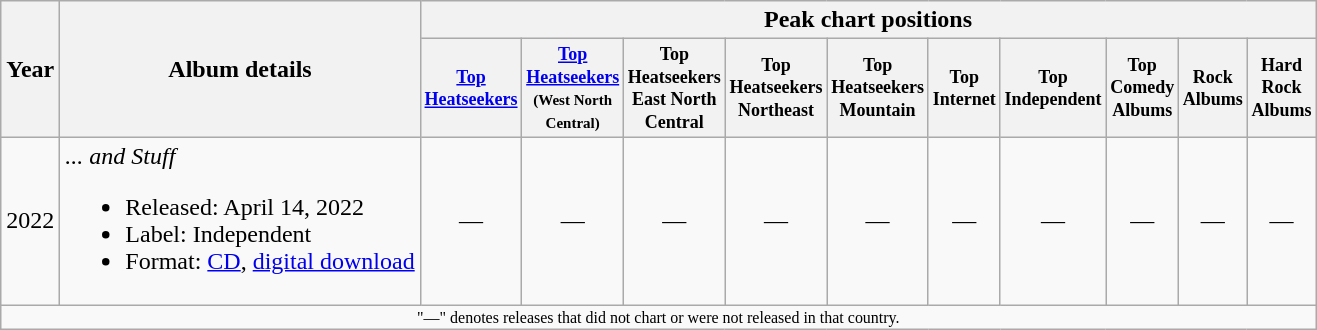<table class="wikitable" border="1">
<tr>
<th rowspan="2">Year</th>
<th rowspan="2">Album details</th>
<th colspan="10">Peak chart positions</th>
</tr>
<tr>
<th style="width:3em;font-size:75%;"><a href='#'>Top Heatseekers</a></th>
<th style="width:3em;font-size:75%;"><a href='#'>Top Heatseekers</a> <small>(West North Central)</small></th>
<th style="width:3em;font-size:75%;">Top Heatseekers East North Central</th>
<th style="width:3em;font-size:75%;">Top Heatseekers Northeast</th>
<th style="width:3em;font-size:75%;">Top Heatseekers Mountain</th>
<th style="width:3em;font-size:75%;">Top Internet</th>
<th style="width:3em;font-size:75%;">Top Independent</th>
<th style="width:3em;font-size:75%;">Top Comedy Albums</th>
<th style="width:3em;font-size:75%;">Rock Albums</th>
<th style="width:3em;font-size:75%;">Hard Rock Albums</th>
</tr>
<tr>
<td align="center">2022</td>
<td><em>... and Stuff</em><br><ul><li>Released: April 14, 2022</li><li>Label: Independent</li><li>Format: <a href='#'>CD</a>, <a href='#'>digital download</a></li></ul></td>
<td align="center">—</td>
<td align="center">—</td>
<td align="center">—</td>
<td align="center">—</td>
<td align="center">—</td>
<td align="center">—</td>
<td align="center">—</td>
<td align="center">—</td>
<td align="center">—</td>
<td align="center">—</td>
</tr>
<tr>
<td align="center" colspan="13" style="font-size: 8pt">"—" denotes releases that did not chart or were not released in that country.</td>
</tr>
</table>
